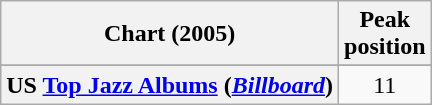<table class="wikitable plainrowheaders" style="text-align:center">
<tr>
<th scope="col">Chart (2005)</th>
<th scope="col">Peak<br>position</th>
</tr>
<tr>
</tr>
<tr>
<th scope="row">US <a href='#'>Top Jazz Albums</a> (<em><a href='#'>Billboard</a></em>)</th>
<td>11</td>
</tr>
</table>
